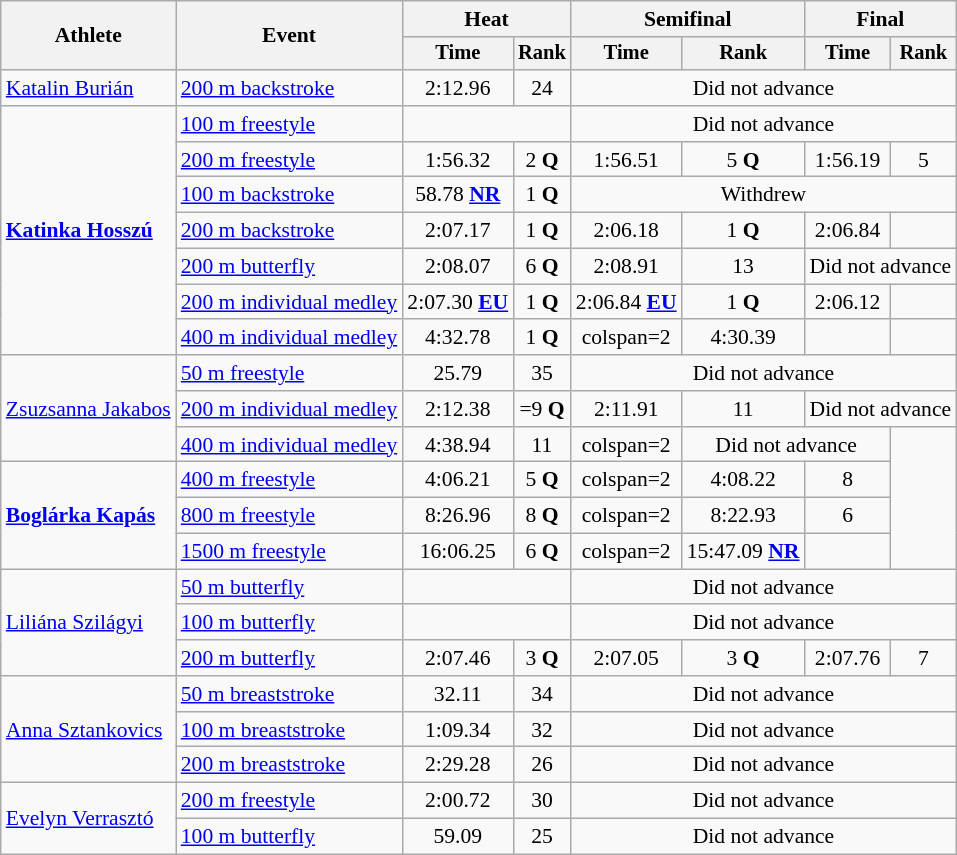<table class=wikitable style="font-size:90%">
<tr>
<th rowspan="2">Athlete</th>
<th rowspan="2">Event</th>
<th colspan="2">Heat</th>
<th colspan="2">Semifinal</th>
<th colspan="2">Final</th>
</tr>
<tr style="font-size:95%">
<th>Time</th>
<th>Rank</th>
<th>Time</th>
<th>Rank</th>
<th>Time</th>
<th>Rank</th>
</tr>
<tr align=center>
<td align=left><a href='#'>Katalin Burián</a></td>
<td align=left><a href='#'>200 m backstroke</a></td>
<td>2:12.96</td>
<td>24</td>
<td colspan=4>Did not advance</td>
</tr>
<tr align=center>
<td align=left rowspan=7><strong><a href='#'>Katinka Hosszú</a></strong></td>
<td align=left><a href='#'>100 m freestyle</a></td>
<td colspan=2></td>
<td colspan=4>Did not advance</td>
</tr>
<tr align=center>
<td align=left><a href='#'>200 m freestyle</a></td>
<td>1:56.32</td>
<td>2 <strong>Q</strong></td>
<td>1:56.51</td>
<td>5 <strong>Q</strong></td>
<td>1:56.19</td>
<td>5</td>
</tr>
<tr align=center>
<td align=left><a href='#'>100 m backstroke</a></td>
<td>58.78 <strong><a href='#'>NR</a></strong></td>
<td>1 <strong>Q</strong></td>
<td colspan=4>Withdrew</td>
</tr>
<tr align=center>
<td align=left><a href='#'>200 m backstroke</a></td>
<td>2:07.17</td>
<td>1 <strong>Q</strong></td>
<td>2:06.18</td>
<td>1 <strong>Q</strong></td>
<td>2:06.84</td>
<td></td>
</tr>
<tr align=center>
<td align=left><a href='#'>200 m butterfly</a></td>
<td>2:08.07</td>
<td>6 <strong>Q</strong></td>
<td>2:08.91</td>
<td>13</td>
<td colspan=2>Did not advance</td>
</tr>
<tr align=center>
<td align=left><a href='#'>200 m individual medley</a></td>
<td>2:07.30 <strong><a href='#'>EU</a></strong></td>
<td>1 <strong>Q</strong></td>
<td>2:06.84 <strong><a href='#'>EU</a></strong></td>
<td>1 <strong>Q</strong></td>
<td>2:06.12 </td>
<td></td>
</tr>
<tr align=center>
<td align=left><a href='#'>400 m individual medley</a></td>
<td>4:32.78</td>
<td>1 <strong>Q</strong></td>
<td>colspan=2 </td>
<td>4:30.39</td>
<td></td>
</tr>
<tr align=center>
<td align=left rowspan=3><a href='#'>Zsuzsanna Jakabos</a></td>
<td align=left><a href='#'>50 m freestyle</a></td>
<td>25.79</td>
<td>35</td>
<td colspan=4>Did not advance</td>
</tr>
<tr align=center>
<td align=left><a href='#'>200 m individual medley</a></td>
<td>2:12.38</td>
<td>=9 <strong>Q</strong></td>
<td>2:11.91</td>
<td>11</td>
<td colspan=2>Did not advance</td>
</tr>
<tr align=center>
<td align=left><a href='#'>400 m individual medley</a></td>
<td>4:38.94</td>
<td>11</td>
<td>colspan=2 </td>
<td colspan=2>Did not advance</td>
</tr>
<tr align=center>
<td align=left rowspan=3><strong><a href='#'>Boglárka Kapás</a></strong></td>
<td align=left><a href='#'>400 m freestyle</a></td>
<td>4:06.21</td>
<td>5 <strong>Q</strong></td>
<td>colspan=2 </td>
<td>4:08.22</td>
<td>8</td>
</tr>
<tr align=center>
<td align=left><a href='#'>800 m freestyle</a></td>
<td>8:26.96</td>
<td>8 <strong>Q</strong></td>
<td>colspan=2 </td>
<td>8:22.93</td>
<td>6</td>
</tr>
<tr align=center>
<td align=left><a href='#'>1500 m freestyle</a></td>
<td>16:06.25</td>
<td>6 <strong>Q</strong></td>
<td>colspan=2 </td>
<td>15:47.09 <strong><a href='#'>NR</a></strong></td>
<td></td>
</tr>
<tr align=center>
<td align=left rowspan=3><a href='#'>Liliána Szilágyi</a></td>
<td align=left><a href='#'>50 m butterfly</a></td>
<td colspan=2></td>
<td colspan=4>Did not advance</td>
</tr>
<tr align=center>
<td align=left><a href='#'>100 m butterfly</a></td>
<td colspan=2></td>
<td colspan=4>Did not advance</td>
</tr>
<tr align=center>
<td align=left><a href='#'>200 m butterfly</a></td>
<td>2:07.46</td>
<td>3 <strong>Q</strong></td>
<td>2:07.05</td>
<td>3 <strong>Q</strong></td>
<td>2:07.76</td>
<td>7</td>
</tr>
<tr align=center>
<td align=left rowspan=3><a href='#'>Anna Sztankovics</a></td>
<td align=left><a href='#'>50 m breaststroke</a></td>
<td>32.11</td>
<td>34</td>
<td colspan=4>Did not advance</td>
</tr>
<tr align=center>
<td align=left><a href='#'>100 m breaststroke</a></td>
<td>1:09.34</td>
<td>32</td>
<td colspan=4>Did not advance</td>
</tr>
<tr align=center>
<td align=left><a href='#'>200 m breaststroke</a></td>
<td>2:29.28</td>
<td>26</td>
<td colspan=4>Did not advance</td>
</tr>
<tr align=center>
<td align=left rowspan=2><a href='#'>Evelyn Verrasztó</a></td>
<td align=left><a href='#'>200 m freestyle</a></td>
<td>2:00.72</td>
<td>30</td>
<td colspan=4>Did not advance</td>
</tr>
<tr align=center>
<td align=left><a href='#'>100 m butterfly</a></td>
<td>59.09</td>
<td>25</td>
<td colspan=4>Did not advance</td>
</tr>
</table>
